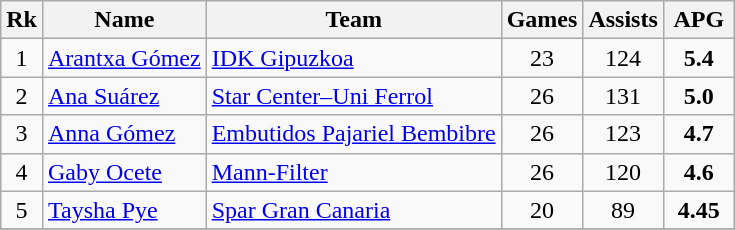<table class="wikitable" style="text-align: center;">
<tr>
<th>Rk</th>
<th>Name</th>
<th>Team</th>
<th>Games</th>
<th>Assists</th>
<th width=40>APG</th>
</tr>
<tr>
<td>1</td>
<td align="left"> <a href='#'>Arantxa Gómez</a></td>
<td align="left"><a href='#'>IDK Gipuzkoa</a></td>
<td>23</td>
<td>124</td>
<td><strong>5.4</strong></td>
</tr>
<tr>
<td>2</td>
<td align="left"> <a href='#'>Ana Suárez</a></td>
<td align="left"><a href='#'>Star Center–Uni Ferrol</a></td>
<td>26</td>
<td>131</td>
<td><strong>5.0</strong></td>
</tr>
<tr>
<td>3</td>
<td align="left"> <a href='#'>Anna Gómez</a></td>
<td align="left"><a href='#'>Embutidos Pajariel Bembibre</a></td>
<td>26</td>
<td>123</td>
<td><strong>4.7</strong></td>
</tr>
<tr>
<td>4</td>
<td align="left"> <a href='#'>Gaby Ocete</a></td>
<td align="left"><a href='#'>Mann-Filter</a></td>
<td>26</td>
<td>120</td>
<td><strong>4.6</strong></td>
</tr>
<tr>
<td>5</td>
<td align="left"> <a href='#'>Taysha Pye</a></td>
<td align="left"><a href='#'>Spar Gran Canaria</a></td>
<td>20</td>
<td>89</td>
<td><strong>4.45</strong></td>
</tr>
<tr>
</tr>
</table>
